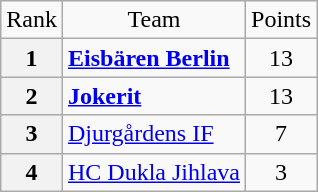<table class="wikitable" style="text-align: center;">
<tr>
<td>Rank</td>
<td>Team</td>
<td>Points</td>
</tr>
<tr>
<th>1</th>
<td style="text-align: left;"> <strong><a href='#'>Eisbären Berlin</a></strong></td>
<td>13</td>
</tr>
<tr>
<th>2</th>
<td style="text-align: left;"> <strong><a href='#'>Jokerit</a></strong></td>
<td>13</td>
</tr>
<tr>
<th>3</th>
<td style="text-align: left;"> <a href='#'>Djurgårdens IF</a></td>
<td>7</td>
</tr>
<tr>
<th>4</th>
<td style="text-align: left;"> <a href='#'>HC Dukla Jihlava</a></td>
<td>3</td>
</tr>
</table>
